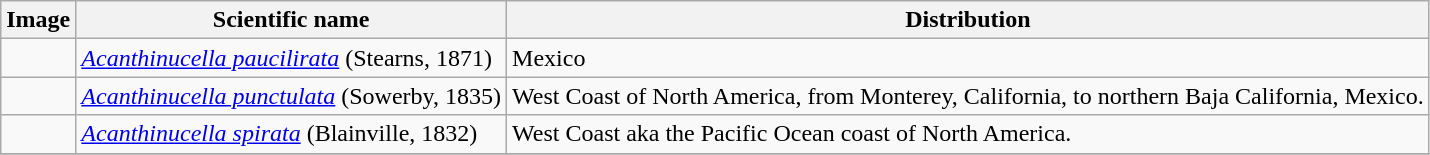<table class="wikitable">
<tr>
<th>Image</th>
<th>Scientific name</th>
<th>Distribution</th>
</tr>
<tr>
<td></td>
<td><em><a href='#'>Acanthinucella paucilirata</a></em> (Stearns, 1871)</td>
<td>Mexico</td>
</tr>
<tr>
<td></td>
<td><em><a href='#'>Acanthinucella punctulata</a></em> (Sowerby, 1835)</td>
<td>West Coast of North America, from Monterey, California, to northern Baja California, Mexico.</td>
</tr>
<tr>
<td></td>
<td><em><a href='#'>Acanthinucella spirata</a></em> (Blainville, 1832)</td>
<td>West Coast aka the Pacific Ocean coast of North America.</td>
</tr>
<tr>
</tr>
</table>
